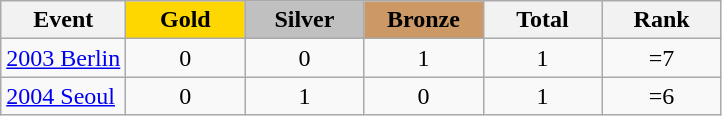<table class="wikitable sortable" border="1" style="text-align:center; font-size:100%;">
<tr>
<th style="width:15:em;">Event</th>
<td style="background:gold; width:4.5em; font-weight:bold;">Gold</td>
<td style="background:silver; width:4.5em; font-weight:bold;">Silver</td>
<td style="background:#cc9966; width:4.5em; font-weight:bold;">Bronze</td>
<th style="width:4.5em;">Total</th>
<th style="width:4.5em;">Rank</th>
</tr>
<tr>
<td align=left><a href='#'>2003 Berlin</a></td>
<td>0</td>
<td>0</td>
<td>1</td>
<td>1</td>
<td>=7</td>
</tr>
<tr>
<td align=left><a href='#'>2004 Seoul</a></td>
<td>0</td>
<td>1</td>
<td>0</td>
<td>1</td>
<td>=6</td>
</tr>
</table>
